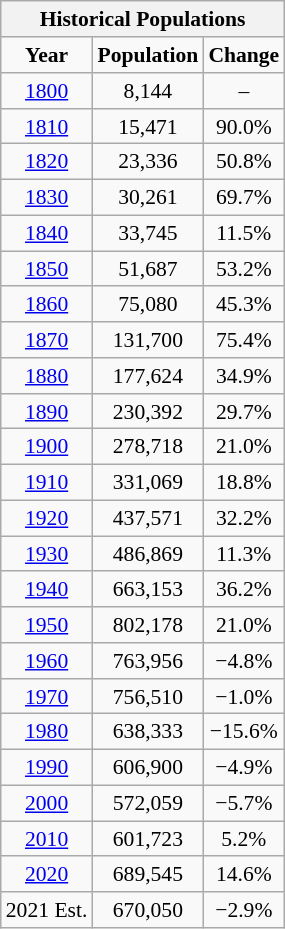<table class="wikitable" style="display: inline-table;font-size:90%;width:80;text-align:center;">
<tr>
<th colspan=3>Historical Populations </th>
</tr>
<tr>
<td><strong>Year</strong></td>
<td><strong>Population</strong></td>
<td><strong>Change</strong></td>
</tr>
<tr>
<td><a href='#'>1800</a></td>
<td>8,144</td>
<td>–</td>
</tr>
<tr>
<td><a href='#'>1810</a></td>
<td>15,471</td>
<td>90.0%</td>
</tr>
<tr>
<td><a href='#'>1820</a></td>
<td>23,336</td>
<td>50.8%</td>
</tr>
<tr>
<td><a href='#'>1830</a></td>
<td>30,261</td>
<td>69.7%</td>
</tr>
<tr>
<td><a href='#'>1840</a></td>
<td>33,745</td>
<td>11.5%</td>
</tr>
<tr>
<td><a href='#'>1850</a></td>
<td>51,687</td>
<td>53.2%</td>
</tr>
<tr>
<td><a href='#'>1860</a></td>
<td>75,080</td>
<td>45.3%</td>
</tr>
<tr>
<td><a href='#'>1870</a></td>
<td>131,700</td>
<td>75.4%</td>
</tr>
<tr>
<td><a href='#'>1880</a></td>
<td>177,624</td>
<td>34.9%</td>
</tr>
<tr>
<td><a href='#'>1890</a></td>
<td>230,392</td>
<td>29.7%</td>
</tr>
<tr>
<td><a href='#'>1900</a></td>
<td>278,718</td>
<td>21.0%</td>
</tr>
<tr>
<td><a href='#'>1910</a></td>
<td>331,069</td>
<td>18.8%</td>
</tr>
<tr>
<td><a href='#'>1920</a></td>
<td>437,571</td>
<td>32.2%</td>
</tr>
<tr>
<td><a href='#'>1930</a></td>
<td>486,869</td>
<td>11.3%</td>
</tr>
<tr>
<td><a href='#'>1940</a></td>
<td>663,153</td>
<td>36.2%</td>
</tr>
<tr>
<td><a href='#'>1950</a></td>
<td>802,178</td>
<td>21.0%</td>
</tr>
<tr>
<td><a href='#'>1960</a></td>
<td>763,956</td>
<td>−4.8%</td>
</tr>
<tr>
<td><a href='#'>1970</a></td>
<td>756,510</td>
<td>−1.0%</td>
</tr>
<tr>
<td><a href='#'>1980</a></td>
<td>638,333</td>
<td>−15.6%</td>
</tr>
<tr>
<td><a href='#'>1990</a></td>
<td>606,900</td>
<td>−4.9%</td>
</tr>
<tr>
<td><a href='#'>2000</a></td>
<td>572,059</td>
<td>−5.7%</td>
</tr>
<tr>
<td><a href='#'>2010</a></td>
<td>601,723</td>
<td>5.2%</td>
</tr>
<tr>
<td><a href='#'>2020</a></td>
<td>689,545</td>
<td>14.6%</td>
</tr>
<tr>
<td>2021 Est.</td>
<td>670,050</td>
<td>−2.9%</td>
</tr>
</table>
